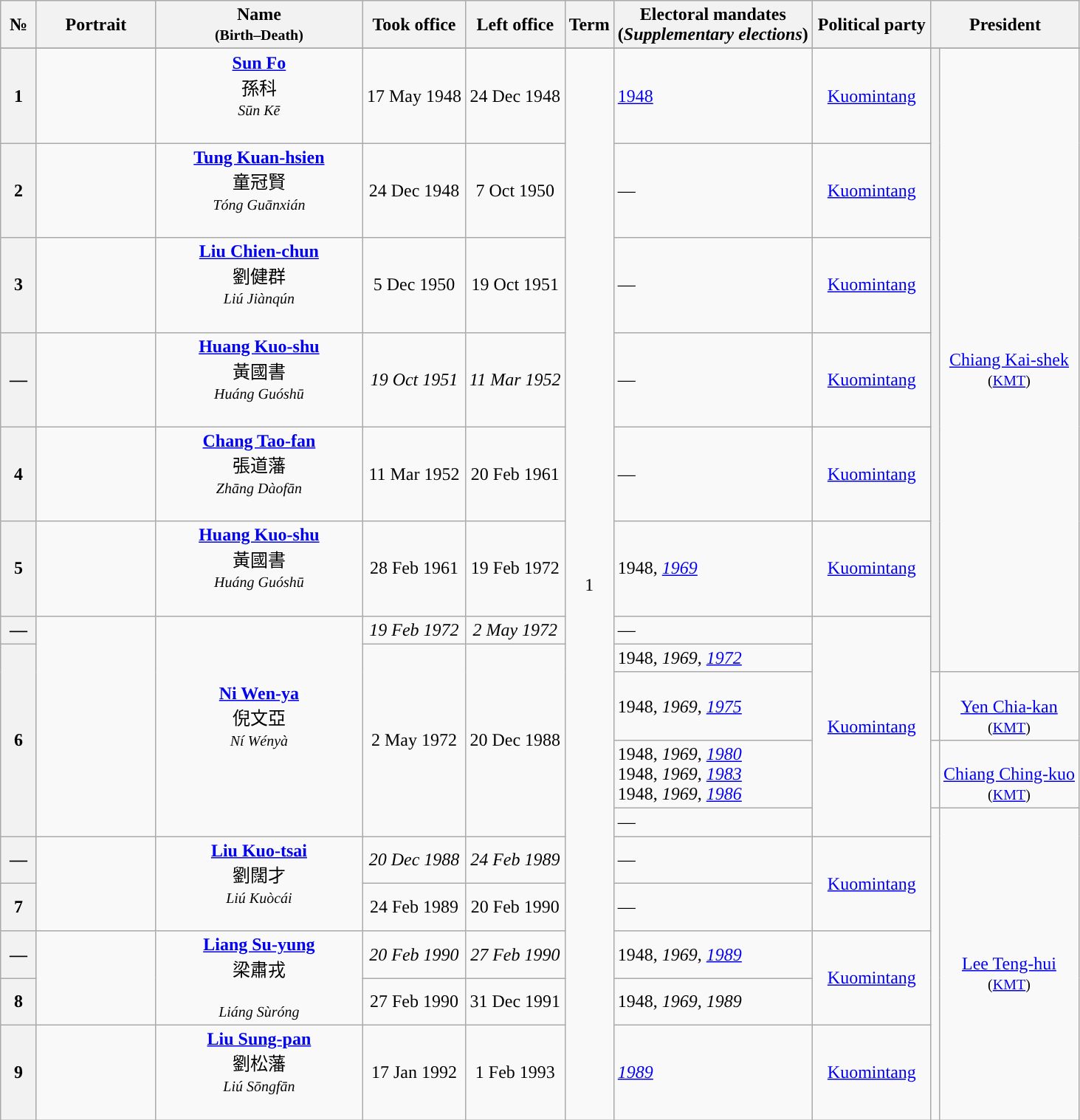<table class=wikitable style="text-align:center;">
<tr>
<th style="width:25px;">№</th>
<th style="width:100px;">Portrait</th>
<th width=180px>Name<br><small>(Birth–Death)</small></th>
<th>Took office</th>
<th>Left office</th>
<th style="width:25px;">Term</th>
<th width="width:150px">Electoral mandates<br>(<em>Supplementary elections</em>)</th>
<th style="width:100px;">Political party</th>
<th colspan=2 width="width:200px">President</th>
</tr>
<tr>
</tr>
<tr>
<th style="background:">1</th>
<td></td>
<td align=center><strong><a href='#'>Sun Fo</a></strong><br><span>孫科</span><br><small><em>Sūn Kē</em></small><br><br></td>
<td>17 May 1948</td>
<td>24 Dec 1948</td>
<td rowspan=16>1</td>
<td align=left><a href='#'>1948</a></td>
<td><a href='#'>Kuomintang</a></td>
<th rowspan=8 style="background:"></th>
<td rowspan=8><br><a href='#'>Chiang Kai-shek</a><br><small>(<a href='#'>KMT</a>)</small></td>
</tr>
<tr>
<th style="background:">2</th>
<td></td>
<td align=center><strong><a href='#'>Tung Kuan-hsien</a></strong><br><span>童冠賢</span><br><small><em>Tóng Guānxián</em></small><br><br></td>
<td>24 Dec 1948</td>
<td>7 Oct 1950</td>
<td align=left>—</td>
<td><a href='#'>Kuomintang</a></td>
</tr>
<tr>
<th style="background:">3</th>
<td></td>
<td align=center><strong><a href='#'>Liu Chien-chun</a></strong><br><span>劉健群</span><br><small><em>Liú Jiànqún</em></small><br><br></td>
<td>5 Dec 1950</td>
<td>19 Oct 1951</td>
<td align=left>—</td>
<td><a href='#'>Kuomintang</a></td>
</tr>
<tr>
<th style="background:">—</th>
<td></td>
<td align=center><strong><a href='#'>Huang Kuo-shu</a></strong><br><span>黃國書</span><br><small><em>Huáng Guóshū</em></small><br><br></td>
<td><em>19 Oct 1951</em></td>
<td><em>11 Mar 1952</em></td>
<td align=left>—</td>
<td><a href='#'>Kuomintang</a></td>
</tr>
<tr>
<th style="background:">4</th>
<td></td>
<td align=center><strong><a href='#'>Chang Tao-fan</a></strong><br><span>張道藩</span><br><small><em>Zhāng Dàofān</em></small><br><br></td>
<td>11 Mar 1952</td>
<td>20 Feb 1961</td>
<td align=left>—</td>
<td><a href='#'>Kuomintang</a></td>
</tr>
<tr>
<th style="background:">5</th>
<td></td>
<td align=center><strong><a href='#'>Huang Kuo-shu</a></strong><br><span>黃國書</span><br><small><em>Huáng Guóshū</em></small><br><br></td>
<td>28 Feb 1961</td>
<td>19 Feb 1972</td>
<td align=left>1948, <em><a href='#'>1969</a></em></td>
<td><a href='#'>Kuomintang</a></td>
</tr>
<tr>
<th style="background:">—</th>
<td rowspan=5></td>
<td rowspan=5 align=center><strong><a href='#'>Ni Wen-ya</a></strong><br><span>倪文亞</span><br><small><em>Ní Wényà</em></small><br><br></td>
<td><em>19 Feb 1972</em></td>
<td><em>2 May 1972</em></td>
<td align=left>—</td>
<td rowspan=5><a href='#'>Kuomintang</a></td>
</tr>
<tr>
<th rowspan=4 style="background:">6</th>
<td rowspan=4>2 May 1972</td>
<td rowspan=4>20 Dec 1988</td>
<td align=left>1948, <em>1969</em>, <em><a href='#'>1972</a></em></td>
</tr>
<tr>
<td align=left>1948, <em>1969</em>, <em><a href='#'>1975</a></em></td>
<td style="background:"></td>
<td><br><a href='#'>Yen Chia-kan</a><br><small>(<a href='#'>KMT</a>)</small></td>
</tr>
<tr>
<td align=left>1948, <em>1969</em>, <em><a href='#'>1980</a></em><br>1948, <em>1969</em>, <em><a href='#'>1983</a></em><br>1948, <em>1969</em>, <em><a href='#'>1986</a></em></td>
<td style="background:"></td>
<td><br><a href='#'>Chiang Ching-kuo</a><br><small>(<a href='#'>KMT</a>)</small></td>
</tr>
<tr>
<td align=left>—</td>
<td rowspan=6 style="background:"></td>
<td rowspan=6><br><a href='#'>Lee Teng-hui</a><br><small>(<a href='#'>KMT</a>)</small></td>
</tr>
<tr>
<th style="background:">—</th>
<td rowspan=2></td>
<td rowspan=2 align=center><strong><a href='#'>Liu Kuo-tsai</a></strong><br><span>劉闊才</span><br><small><em>Liú Kuòcái</em></small><br><br></td>
<td><em>20 Dec 1988</em></td>
<td><em>24 Feb 1989</em></td>
<td align=left>—</td>
<td rowspan=2><a href='#'>Kuomintang</a></td>
</tr>
<tr>
<th style="background:">7</th>
<td>24 Feb 1989</td>
<td>20 Feb 1990</td>
<td align=left>—</td>
</tr>
<tr>
<th style="background:">—</th>
<td rowspan=2></td>
<td rowspan=2 align=center><strong><a href='#'>Liang Su-yung</a></strong><br><span>梁肅戎</span><br><br><small><em>Liáng Sùróng</em></small><br></td>
<td><em>20 Feb 1990</em></td>
<td><em>27 Feb 1990</em></td>
<td align=left>1948, <em>1969</em>, <em><a href='#'>1989</a></em></td>
<td rowspan=2><a href='#'>Kuomintang</a></td>
</tr>
<tr>
<th style="background:">8</th>
<td>27 Feb 1990</td>
<td>31 Dec 1991</td>
<td align=left>1948, <em>1969</em>, <em>1989</em></td>
</tr>
<tr>
<th style="background:">9</th>
<td></td>
<td align=center><strong><a href='#'>Liu Sung-pan</a></strong><br><span>劉松藩</span><br><small><em>Liú Sōngfān</em></small><br><br></td>
<td>17 Jan 1992</td>
<td>1 Feb 1993</td>
<td align=left><em><a href='#'>1989</a></em></td>
<td><a href='#'>Kuomintang</a></td>
</tr>
</table>
